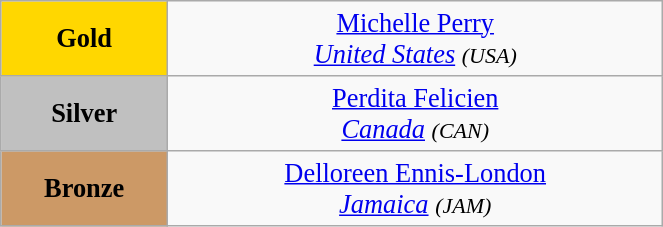<table class="wikitable" style=" text-align:center; font-size:110%;" width="35%">
<tr>
<td bgcolor="gold"><strong>Gold</strong></td>
<td> <a href='#'>Michelle Perry</a><br><em><a href='#'>United States</a> <small>(USA)</small></em></td>
</tr>
<tr>
<td bgcolor="silver"><strong>Silver</strong></td>
<td> <a href='#'>Perdita Felicien</a><br><em><a href='#'>Canada</a> <small>(CAN)</small></em></td>
</tr>
<tr>
<td bgcolor="CC9966"><strong>Bronze</strong></td>
<td> <a href='#'>Delloreen Ennis-London</a><br><em><a href='#'>Jamaica</a> <small>(JAM)</small></em></td>
</tr>
</table>
